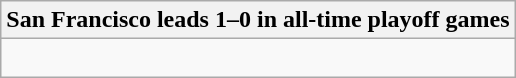<table class="wikitable collapsible collapsed">
<tr>
<th>San Francisco leads 1–0 in all-time playoff games</th>
</tr>
<tr>
<td><br></td>
</tr>
</table>
